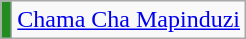<table class=wikitable>
<tr>
<td style="background:#228B22"></td>
<td><a href='#'>Chama Cha Mapinduzi</a></td>
</tr>
</table>
